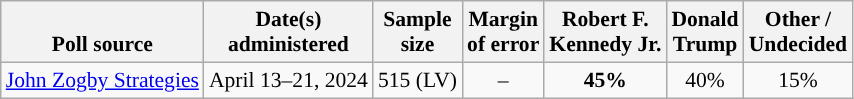<table class="wikitable sortable mw-datatable" style="font-size:90%;text-align:center;line-height:17px">
<tr valign=bottom>
<th>Poll source</th>
<th>Date(s)<br>administered</th>
<th>Sample<br>size</th>
<th>Margin<br>of error</th>
<th class="unsortable">Robert F.<br>Kennedy Jr.<br></th>
<th class="unsortable">Donald<br>Trump<br></th>
<th class="unsortable">Other /<br>Undecided</th>
</tr>
<tr>
<td style="text-align:left;"><a href='#'>John Zogby Strategies</a></td>
<td data-sort-value="2024-05-01">April 13–21, 2024</td>
<td>515 (LV)</td>
<td>–</td>
<td style="background-color:"><strong>45%</strong></td>
<td>40%</td>
<td>15%</td>
</tr>
</table>
